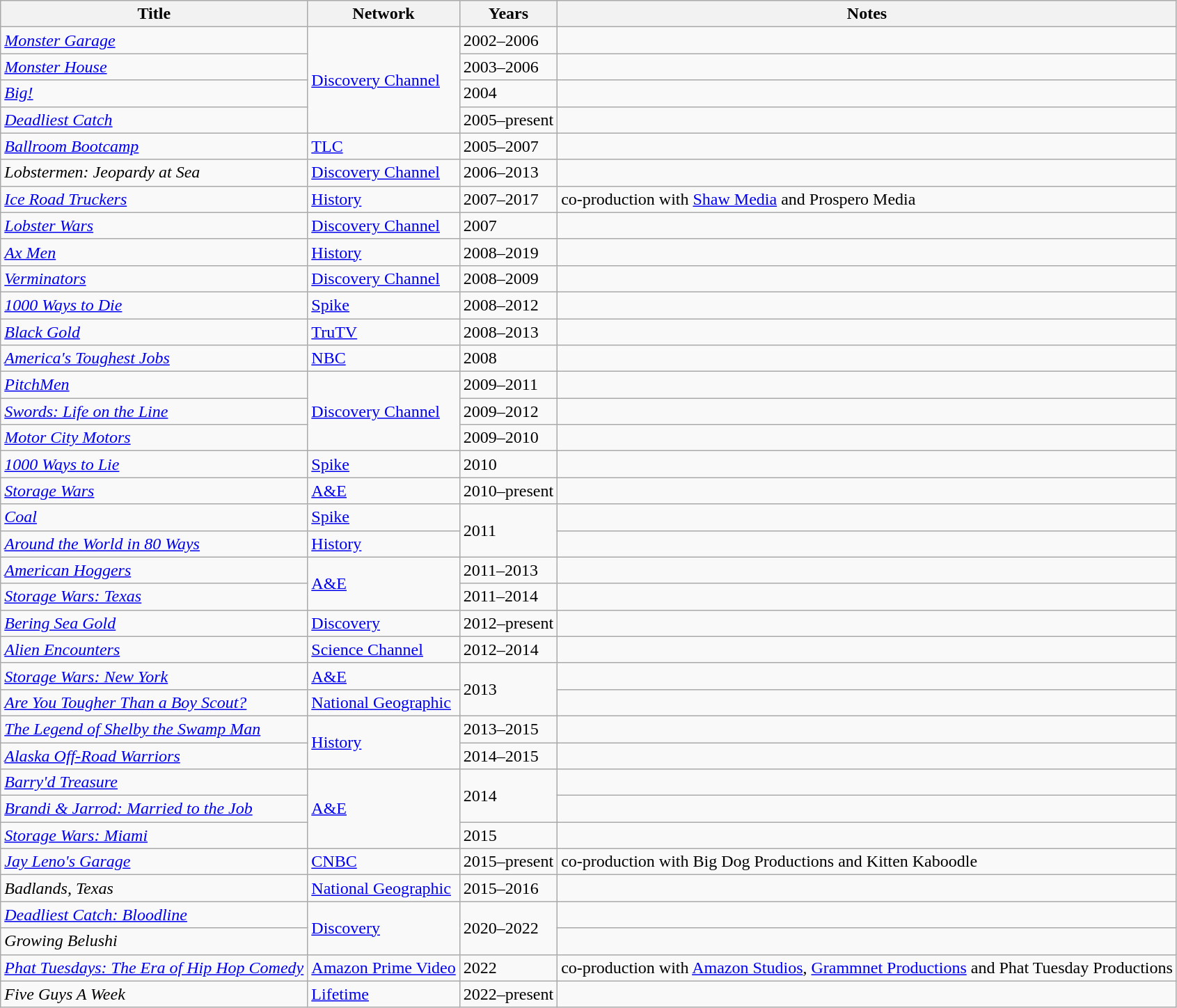<table class="wikitable sortable">
<tr>
<th>Title</th>
<th>Network</th>
<th>Years</th>
<th>Notes</th>
</tr>
<tr>
<td><em><a href='#'>Monster Garage</a></em></td>
<td rowspan="4"><a href='#'>Discovery Channel</a></td>
<td>2002–2006</td>
<td></td>
</tr>
<tr>
<td><em><a href='#'>Monster House</a></em></td>
<td>2003–2006</td>
<td></td>
</tr>
<tr>
<td><em><a href='#'>Big!</a></em></td>
<td>2004</td>
<td></td>
</tr>
<tr>
<td><em><a href='#'>Deadliest Catch</a></em></td>
<td>2005–present</td>
<td></td>
</tr>
<tr>
<td><em><a href='#'>Ballroom Bootcamp</a></em></td>
<td><a href='#'>TLC</a></td>
<td>2005–2007</td>
<td></td>
</tr>
<tr>
<td><em>Lobstermen: Jeopardy at Sea</em></td>
<td><a href='#'>Discovery Channel</a></td>
<td>2006–2013</td>
<td></td>
</tr>
<tr>
<td><em><a href='#'>Ice Road Truckers</a></em></td>
<td><a href='#'>History</a></td>
<td>2007–2017</td>
<td>co-production with <a href='#'>Shaw Media</a> and Prospero Media</td>
</tr>
<tr>
<td><em><a href='#'>Lobster Wars</a></em></td>
<td><a href='#'>Discovery Channel</a></td>
<td>2007</td>
<td></td>
</tr>
<tr>
<td><em><a href='#'>Ax Men</a></em></td>
<td><a href='#'>History</a></td>
<td>2008–2019</td>
<td></td>
</tr>
<tr>
<td><em><a href='#'>Verminators</a></em></td>
<td><a href='#'>Discovery Channel</a></td>
<td>2008–2009</td>
<td></td>
</tr>
<tr>
<td><em><a href='#'>1000 Ways to Die</a></em></td>
<td><a href='#'>Spike</a></td>
<td>2008–2012</td>
<td></td>
</tr>
<tr>
<td><em><a href='#'>Black Gold</a></em></td>
<td><a href='#'>TruTV</a></td>
<td>2008–2013</td>
<td></td>
</tr>
<tr>
<td><em><a href='#'>America's Toughest Jobs</a></em></td>
<td><a href='#'>NBC</a></td>
<td>2008</td>
<td></td>
</tr>
<tr>
<td><em><a href='#'>PitchMen</a></em></td>
<td rowspan="3"><a href='#'>Discovery Channel</a></td>
<td>2009–2011</td>
<td></td>
</tr>
<tr>
<td><em><a href='#'>Swords: Life on the Line</a></em></td>
<td>2009–2012</td>
<td></td>
</tr>
<tr>
<td><em><a href='#'>Motor City Motors</a></em></td>
<td>2009–2010</td>
<td></td>
</tr>
<tr>
<td><em><a href='#'>1000 Ways to Lie</a></em></td>
<td><a href='#'>Spike</a></td>
<td>2010</td>
<td></td>
</tr>
<tr>
<td><em><a href='#'>Storage Wars</a></em></td>
<td><a href='#'>A&E</a></td>
<td>2010–present</td>
<td></td>
</tr>
<tr>
<td><em><a href='#'>Coal</a></em></td>
<td><a href='#'>Spike</a></td>
<td rowspan="2">2011</td>
<td></td>
</tr>
<tr>
<td><em><a href='#'>Around the World in 80 Ways</a></em></td>
<td><a href='#'>History</a></td>
<td></td>
</tr>
<tr>
<td><em><a href='#'>American Hoggers</a></em></td>
<td rowspan="2"><a href='#'>A&E</a></td>
<td>2011–2013</td>
<td></td>
</tr>
<tr>
<td><em><a href='#'>Storage Wars: Texas</a></em></td>
<td>2011–2014</td>
<td></td>
</tr>
<tr>
<td><em><a href='#'>Bering Sea Gold</a></em></td>
<td><a href='#'>Discovery</a></td>
<td>2012–present</td>
<td></td>
</tr>
<tr>
<td><em><a href='#'>Alien Encounters</a></em></td>
<td><a href='#'>Science Channel</a></td>
<td>2012–2014</td>
<td></td>
</tr>
<tr>
<td><em><a href='#'>Storage Wars: New York</a></em></td>
<td><a href='#'>A&E</a></td>
<td rowspan="2">2013</td>
<td></td>
</tr>
<tr>
<td><em><a href='#'>Are You Tougher Than a Boy Scout?</a></em></td>
<td><a href='#'>National Geographic</a></td>
<td></td>
</tr>
<tr>
<td><em><a href='#'>The Legend of Shelby the Swamp Man</a></em></td>
<td rowspan="2"><a href='#'>History</a></td>
<td>2013–2015</td>
<td></td>
</tr>
<tr>
<td><em><a href='#'>Alaska Off-Road Warriors</a></em></td>
<td>2014–2015</td>
<td></td>
</tr>
<tr>
<td><em><a href='#'>Barry'd Treasure</a></em></td>
<td rowspan="3"><a href='#'>A&E</a></td>
<td rowspan="2">2014</td>
<td></td>
</tr>
<tr>
<td><em><a href='#'>Brandi & Jarrod: Married to the Job</a></em></td>
</tr>
<tr>
<td><em><a href='#'>Storage Wars: Miami</a></em></td>
<td>2015</td>
<td></td>
</tr>
<tr>
<td><em><a href='#'>Jay Leno's Garage</a></em></td>
<td><a href='#'>CNBC</a></td>
<td>2015–present</td>
<td>co-production with Big Dog Productions and Kitten Kaboodle</td>
</tr>
<tr>
<td><em>Badlands, Texas </em></td>
<td><a href='#'>National Geographic</a></td>
<td>2015–2016</td>
<td></td>
</tr>
<tr>
<td><em><a href='#'>Deadliest Catch: Bloodline</a></em></td>
<td rowspan="2"><a href='#'>Discovery</a></td>
<td rowspan="2">2020–2022</td>
<td></td>
</tr>
<tr>
<td><em>Growing Belushi</em></td>
<td></td>
</tr>
<tr>
<td><em><a href='#'>Phat Tuesdays: The Era of Hip Hop Comedy</a></em></td>
<td><a href='#'>Amazon Prime Video</a></td>
<td>2022</td>
<td>co-production with <a href='#'>Amazon Studios</a>, <a href='#'>Grammnet Productions</a> and Phat Tuesday Productions</td>
</tr>
<tr>
<td><em>Five Guys A Week</em></td>
<td><a href='#'>Lifetime</a></td>
<td>2022–present</td>
<td></td>
</tr>
</table>
